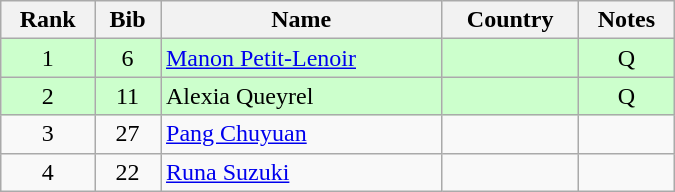<table class="wikitable" style="text-align:center; width:450px">
<tr>
<th>Rank</th>
<th>Bib</th>
<th>Name</th>
<th>Country</th>
<th>Notes</th>
</tr>
<tr bgcolor=ccffcc>
<td>1</td>
<td>6</td>
<td align=left><a href='#'>Manon Petit-Lenoir</a></td>
<td align=left></td>
<td>Q</td>
</tr>
<tr bgcolor=ccffcc>
<td>2</td>
<td>11</td>
<td align=left>Alexia Queyrel</td>
<td align=left></td>
<td>Q</td>
</tr>
<tr>
<td>3</td>
<td>27</td>
<td align=left><a href='#'>Pang Chuyuan</a></td>
<td align=left></td>
<td></td>
</tr>
<tr>
<td>4</td>
<td>22</td>
<td align=left><a href='#'>Runa Suzuki</a></td>
<td align=left></td>
<td></td>
</tr>
</table>
